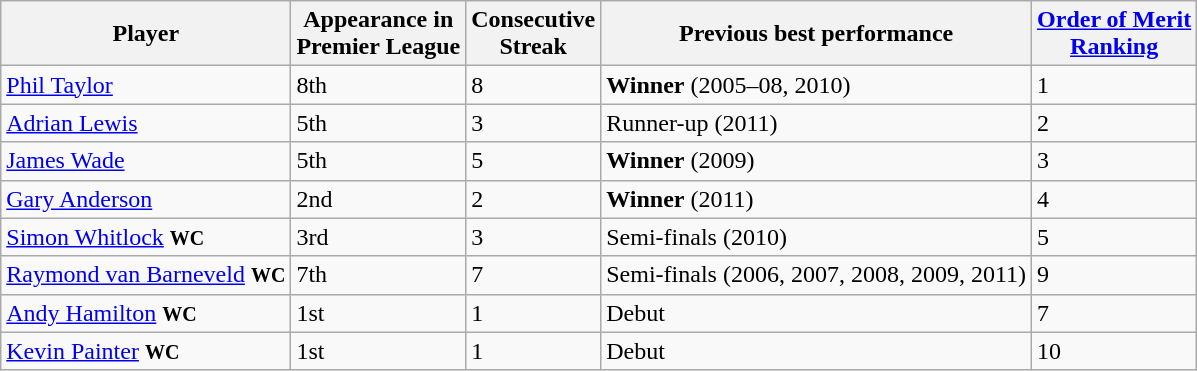<table class="wikitable sortable" style="text-align: left;">
<tr>
<th>Player</th>
<th>Appearance in<br>Premier League</th>
<th>Consecutive<br>Streak</th>
<th>Previous best performance</th>
<th><a href='#'>Order of Merit<br>Ranking</a></th>
</tr>
<tr>
<td> <a href='#'>Phil Taylor</a></td>
<td>8th</td>
<td>8</td>
<td><strong>Winner</strong> (2005–08, 2010)</td>
<td>1</td>
</tr>
<tr>
<td> <a href='#'>Adrian Lewis</a></td>
<td>5th</td>
<td>3</td>
<td>Runner-up (2011)</td>
<td>2</td>
</tr>
<tr>
<td> <a href='#'>James Wade</a></td>
<td>5th</td>
<td>5</td>
<td><strong>Winner</strong> (2009)</td>
<td>3</td>
</tr>
<tr>
<td> <a href='#'>Gary Anderson</a></td>
<td>2nd</td>
<td>2</td>
<td><strong>Winner</strong> (2011)</td>
<td>4</td>
</tr>
<tr>
<td> <a href='#'>Simon Whitlock</a> <small> <strong>WC</strong> </small></td>
<td>3rd</td>
<td>3</td>
<td>Semi-finals (2010)</td>
<td>5</td>
</tr>
<tr>
<td> <a href='#'>Raymond van Barneveld</a> <small><strong>WC</strong></small></td>
<td>7th</td>
<td>7</td>
<td>Semi-finals (2006, 2007, 2008, 2009, 2011)</td>
<td>9</td>
</tr>
<tr>
<td> <a href='#'>Andy Hamilton</a> <small><strong>WC</strong></small></td>
<td>1st</td>
<td>1</td>
<td> Debut</td>
<td>7</td>
</tr>
<tr>
<td> <a href='#'>Kevin Painter</a> <small><strong>WC</strong></small></td>
<td>1st</td>
<td>1</td>
<td> Debut</td>
<td>10</td>
</tr>
</table>
